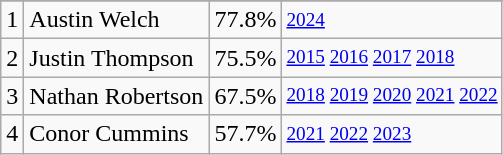<table class="wikitable">
<tr>
</tr>
<tr>
<td>1</td>
<td>Austin Welch</td>
<td><abbr>77.8%</abbr></td>
<td style="font-size:80%;"><a href='#'>2024</a></td>
</tr>
<tr>
<td>2</td>
<td>Justin Thompson</td>
<td><abbr>75.5%</abbr></td>
<td style="font-size:80%;"><a href='#'>2015</a> <a href='#'>2016</a> <a href='#'>2017</a> <a href='#'>2018</a></td>
</tr>
<tr>
<td>3</td>
<td>Nathan Robertson</td>
<td><abbr>67.5%</abbr></td>
<td style="font-size:80%;"><a href='#'>2018</a> <a href='#'>2019</a> <a href='#'>2020</a> <a href='#'>2021</a> <a href='#'>2022</a></td>
</tr>
<tr>
<td>4</td>
<td>Conor Cummins</td>
<td><abbr>57.7%</abbr></td>
<td style="font-size:80%;"><a href='#'>2021</a> <a href='#'>2022</a> <a href='#'>2023</a></td>
</tr>
</table>
